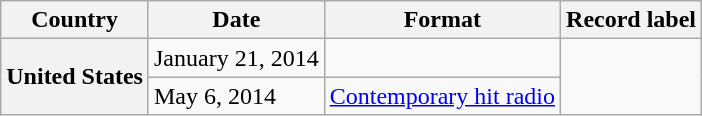<table class="wikitable plainrowheaders">
<tr>
<th scope="col">Country</th>
<th scope="col">Date</th>
<th scope="col">Format</th>
<th scope="col">Record label</th>
</tr>
<tr>
<th scope="row" rowspan="2">United States</th>
<td>January 21, 2014</td>
<td></td>
<td rowspan="2"></td>
</tr>
<tr>
<td>May 6, 2014</td>
<td><a href='#'>Contemporary hit radio</a></td>
</tr>
</table>
